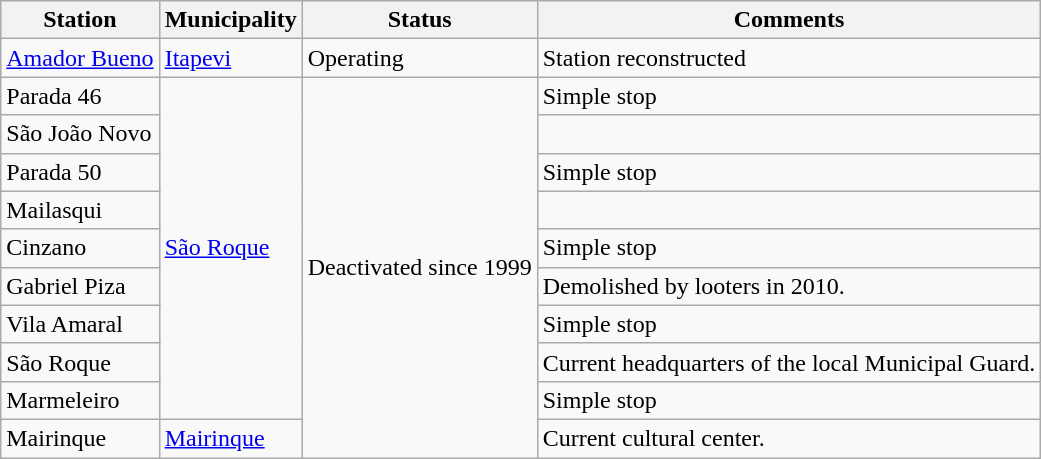<table class="wikitable">
<tr>
<th>Station</th>
<th>Municipality</th>
<th>Status</th>
<th>Comments</th>
</tr>
<tr>
<td><a href='#'>Amador Bueno</a></td>
<td><a href='#'>Itapevi</a></td>
<td>Operating</td>
<td>Station reconstructed</td>
</tr>
<tr>
<td>Parada 46</td>
<td rowspan="9"><a href='#'>São Roque</a></td>
<td rowspan="10">Deactivated since 1999</td>
<td>Simple stop</td>
</tr>
<tr>
<td>São João Novo</td>
<td></td>
</tr>
<tr>
<td>Parada 50</td>
<td>Simple stop</td>
</tr>
<tr>
<td>Mailasqui</td>
<td></td>
</tr>
<tr>
<td>Cinzano</td>
<td>Simple stop</td>
</tr>
<tr>
<td>Gabriel Piza</td>
<td>Demolished by looters in 2010.</td>
</tr>
<tr>
<td>Vila Amaral</td>
<td>Simple stop</td>
</tr>
<tr>
<td>São Roque</td>
<td>Current headquarters of the local Municipal Guard.</td>
</tr>
<tr>
<td>Marmeleiro</td>
<td>Simple stop</td>
</tr>
<tr>
<td>Mairinque</td>
<td><a href='#'>Mairinque</a></td>
<td>Current cultural center.</td>
</tr>
</table>
